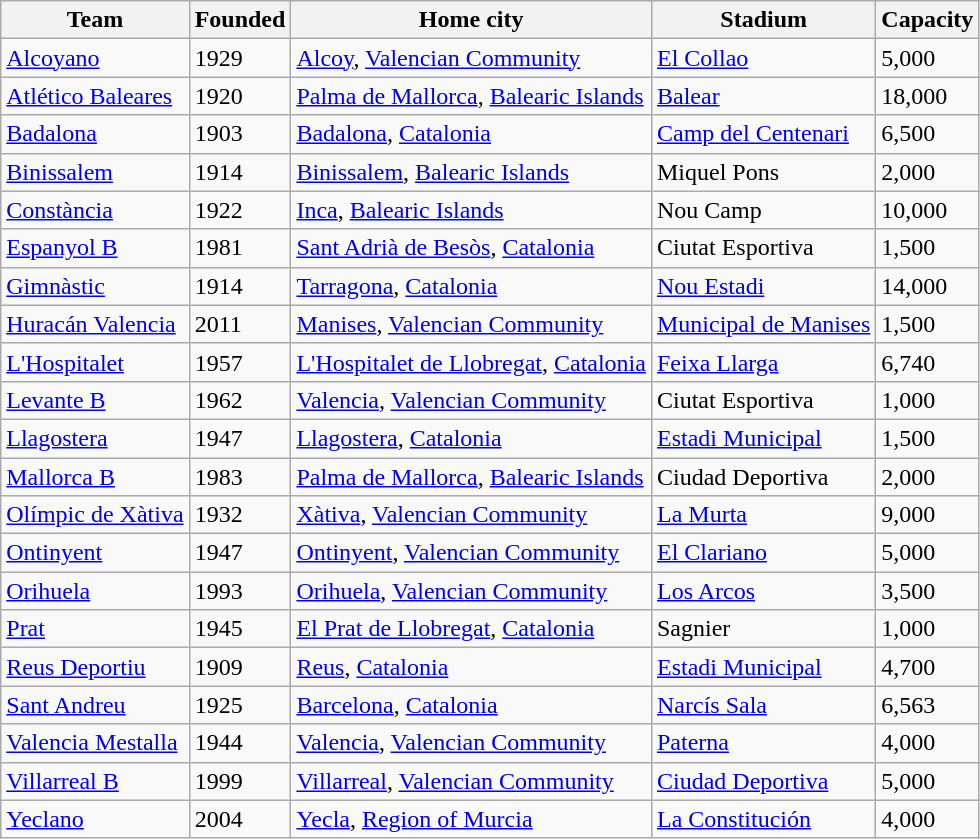<table class="wikitable sortable">
<tr>
<th>Team</th>
<th>Founded</th>
<th>Home city</th>
<th>Stadium</th>
<th>Capacity</th>
</tr>
<tr>
<td><a href='#'>Alcoyano</a></td>
<td>1929</td>
<td><a href='#'>Alcoy</a>, <a href='#'>Valencian Community</a></td>
<td><a href='#'>El Collao</a></td>
<td>5,000</td>
</tr>
<tr>
<td><a href='#'>Atlético Baleares</a></td>
<td>1920</td>
<td><a href='#'>Palma de Mallorca</a>, <a href='#'>Balearic Islands</a></td>
<td><a href='#'>Balear</a></td>
<td>18,000</td>
</tr>
<tr>
<td><a href='#'>Badalona</a></td>
<td>1903</td>
<td><a href='#'>Badalona</a>, <a href='#'>Catalonia</a></td>
<td><a href='#'>Camp del Centenari</a></td>
<td>6,500</td>
</tr>
<tr>
<td><a href='#'>Binissalem</a></td>
<td>1914</td>
<td><a href='#'>Binissalem</a>, <a href='#'>Balearic Islands</a></td>
<td>Miquel Pons</td>
<td>2,000</td>
</tr>
<tr>
<td><a href='#'>Constància</a></td>
<td>1922</td>
<td><a href='#'>Inca</a>, <a href='#'>Balearic Islands</a></td>
<td>Nou Camp</td>
<td>10,000</td>
</tr>
<tr>
<td><a href='#'>Espanyol B</a></td>
<td>1981</td>
<td><a href='#'>Sant Adrià de Besòs</a>, <a href='#'>Catalonia</a></td>
<td>Ciutat Esportiva</td>
<td>1,500</td>
</tr>
<tr>
<td><a href='#'>Gimnàstic</a></td>
<td>1914</td>
<td><a href='#'>Tarragona</a>, <a href='#'>Catalonia</a></td>
<td><a href='#'>Nou Estadi</a></td>
<td>14,000</td>
</tr>
<tr>
<td><a href='#'>Huracán Valencia</a></td>
<td>2011</td>
<td><a href='#'>Manises</a>, <a href='#'>Valencian Community</a></td>
<td><a href='#'>Municipal de Manises</a></td>
<td>1,500</td>
</tr>
<tr>
<td><a href='#'>L'Hospitalet</a></td>
<td>1957</td>
<td><a href='#'>L'Hospitalet de Llobregat</a>, <a href='#'>Catalonia</a></td>
<td><a href='#'>Feixa Llarga</a></td>
<td>6,740</td>
</tr>
<tr>
<td><a href='#'>Levante B</a></td>
<td>1962</td>
<td><a href='#'>Valencia</a>, <a href='#'>Valencian Community</a></td>
<td>Ciutat Esportiva</td>
<td>1,000</td>
</tr>
<tr>
<td><a href='#'>Llagostera</a></td>
<td>1947</td>
<td><a href='#'>Llagostera</a>, <a href='#'>Catalonia</a></td>
<td><a href='#'>Estadi Municipal</a></td>
<td>1,500</td>
</tr>
<tr>
<td><a href='#'>Mallorca B</a></td>
<td>1983</td>
<td><a href='#'>Palma de Mallorca</a>, <a href='#'>Balearic Islands</a></td>
<td>Ciudad Deportiva</td>
<td>2,000</td>
</tr>
<tr>
<td><a href='#'>Olímpic de Xàtiva</a></td>
<td>1932</td>
<td><a href='#'>Xàtiva</a>, <a href='#'>Valencian Community</a></td>
<td><a href='#'>La Murta</a></td>
<td>9,000</td>
</tr>
<tr>
<td><a href='#'>Ontinyent</a></td>
<td>1947</td>
<td><a href='#'>Ontinyent</a>, <a href='#'>Valencian Community</a></td>
<td><a href='#'>El Clariano</a></td>
<td>5,000</td>
</tr>
<tr>
<td><a href='#'>Orihuela</a></td>
<td>1993</td>
<td><a href='#'>Orihuela</a>, <a href='#'>Valencian Community</a></td>
<td><a href='#'>Los Arcos</a></td>
<td>3,500</td>
</tr>
<tr>
<td><a href='#'>Prat</a></td>
<td>1945</td>
<td><a href='#'>El Prat de Llobregat</a>, <a href='#'>Catalonia</a></td>
<td>Sagnier</td>
<td>1,000</td>
</tr>
<tr>
<td><a href='#'>Reus Deportiu</a></td>
<td>1909</td>
<td><a href='#'>Reus</a>, <a href='#'>Catalonia</a></td>
<td><a href='#'>Estadi Municipal</a></td>
<td>4,700</td>
</tr>
<tr>
<td><a href='#'>Sant Andreu</a></td>
<td>1925</td>
<td><a href='#'>Barcelona</a>, <a href='#'>Catalonia</a></td>
<td><a href='#'>Narcís Sala</a></td>
<td>6,563</td>
</tr>
<tr>
<td><a href='#'>Valencia Mestalla</a></td>
<td>1944</td>
<td><a href='#'>Valencia</a>, <a href='#'>Valencian Community</a></td>
<td><a href='#'>Paterna</a></td>
<td>4,000</td>
</tr>
<tr>
<td><a href='#'>Villarreal B</a></td>
<td>1999</td>
<td><a href='#'>Villarreal</a>, <a href='#'>Valencian Community</a></td>
<td><a href='#'>Ciudad Deportiva</a></td>
<td>5,000</td>
</tr>
<tr>
<td><a href='#'>Yeclano</a></td>
<td>2004</td>
<td><a href='#'>Yecla</a>, <a href='#'>Region of Murcia</a></td>
<td><a href='#'>La Constitución</a></td>
<td>4,000</td>
</tr>
</table>
